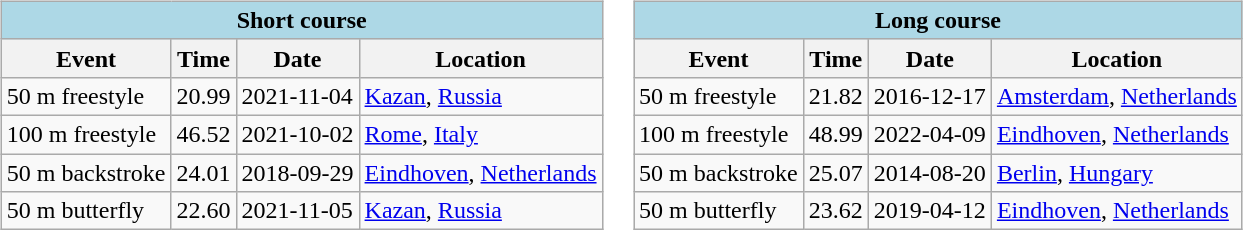<table>
<tr>
<td style="vertical-align:top; text-align:left;"><br><table class="wikitable" |>
<tr>
<th colspan="4" style="background: #add8e6;">Short course</th>
</tr>
<tr>
<th>Event</th>
<th>Time</th>
<th>Date</th>
<th>Location</th>
</tr>
<tr>
<td>50 m freestyle</td>
<td style="text-align:right;">20.99</td>
<td>2021-11-04</td>
<td><a href='#'>Kazan</a>, <a href='#'>Russia</a></td>
</tr>
<tr>
<td>100 m freestyle</td>
<td style="text-align:right;">46.52</td>
<td>2021-10-02</td>
<td><a href='#'>Rome</a>, <a href='#'>Italy</a></td>
</tr>
<tr>
<td>50 m backstroke</td>
<td style="text-align:right;">24.01</td>
<td>2018-09-29</td>
<td><a href='#'>Eindhoven</a>, <a href='#'>Netherlands</a></td>
</tr>
<tr>
<td>50 m butterfly</td>
<td style="text-align:right;">22.60</td>
<td>2021-11-05</td>
<td><a href='#'>Kazan</a>, <a href='#'>Russia</a></td>
</tr>
</table>
</td>
<td valign=top align=left><br><table class="wikitable" |>
<tr>
<th colspan="4" style="background: #add8e6;">Long course</th>
</tr>
<tr>
<th>Event</th>
<th>Time</th>
<th>Date</th>
<th>Location</th>
</tr>
<tr>
<td>50 m freestyle</td>
<td style="text-align:right;">21.82</td>
<td>2016-12-17</td>
<td><a href='#'>Amsterdam</a>, <a href='#'>Netherlands</a></td>
</tr>
<tr>
<td>100 m freestyle</td>
<td style="text-align:right;">48.99</td>
<td>2022-04-09</td>
<td><a href='#'>Eindhoven</a>, <a href='#'>Netherlands</a></td>
</tr>
<tr>
<td>50 m backstroke</td>
<td style="text-align:right;">25.07</td>
<td>2014-08-20</td>
<td><a href='#'>Berlin</a>, <a href='#'>Hungary</a></td>
</tr>
<tr>
<td>50 m butterfly</td>
<td style="text-align:right;">23.62</td>
<td>2019-04-12</td>
<td><a href='#'>Eindhoven</a>, <a href='#'>Netherlands</a></td>
</tr>
</table>
</td>
</tr>
</table>
